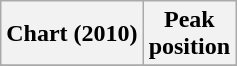<table class="wikitable plainrowheaders">
<tr>
<th scope="col">Chart (2010)</th>
<th scope="col">Peak<br>position</th>
</tr>
<tr>
</tr>
</table>
